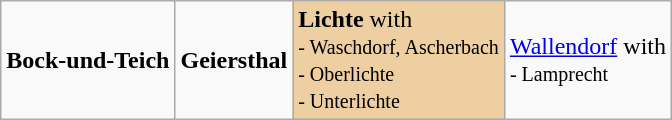<table class="wikitable">
<tr>
<td><strong>Bock-und-Teich</strong></td>
<td><strong>Geiersthal</strong></td>
<td style="background-color:#EECFA1;"><strong>Lichte</strong> with<br><small>- Waschdorf, Ascherbach<br>- Oberlichte<br>- Unterlichte</small></td>
<td><a href='#'>Wallendorf</a>  with <br> <small> - Lamprecht</small></td>
</tr>
</table>
